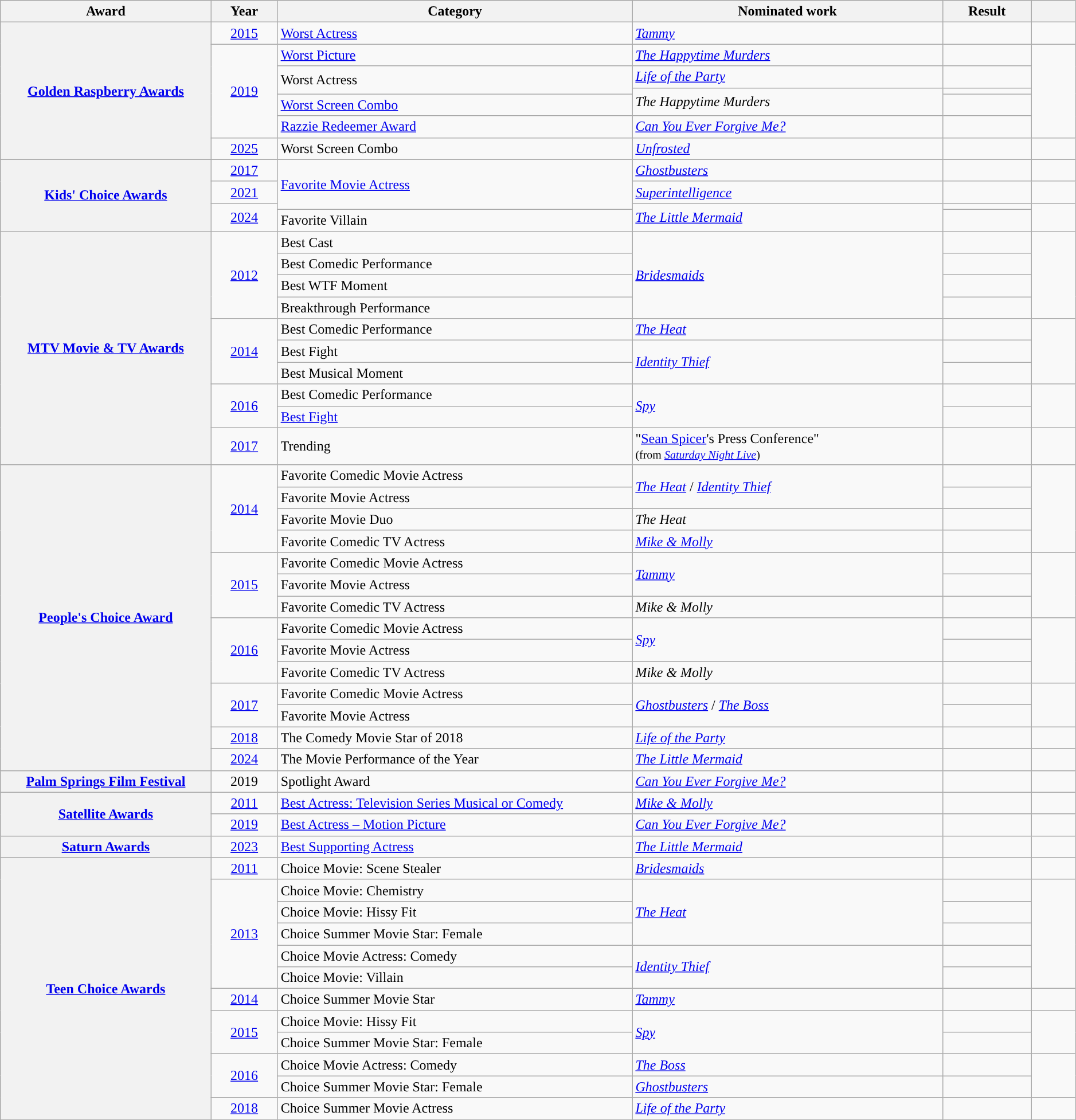<table class="wikitable sortable plainrowheaders" style="width:99%;">
<tr>
<th scope="col" style="width:19%;">Award</th>
<th scope="col" style="width:6%;">Year</th>
<th scope="col" style="width:32%;">Category</th>
<th scope="col" style="width:28%;">Nominated work</th>
<th scope="col" style="width:8%;">Result</th>
<th scope="col" style="width:4%;" class="unsortable"></th>
</tr>
<tr>
<th scope="row", rowspan=7><a href='#'>Golden Raspberry Awards</a></th>
<td align="center"><a href='#'>2015</a></td>
<td><a href='#'>Worst Actress</a></td>
<td><em><a href='#'>Tammy</a></em></td>
<td></td>
<td align="center"></td>
</tr>
<tr>
<td rowspan="5" align="center"><a href='#'>2019</a></td>
<td><a href='#'>Worst Picture</a></td>
<td><em><a href='#'>The Happytime Murders</a></em></td>
<td></td>
<td rowspan="5" align="center"><br></td>
</tr>
<tr>
<td rowspan="2">Worst Actress</td>
<td><em><a href='#'>Life of the Party</a></em></td>
<td></td>
</tr>
<tr>
<td rowspan="2"><em>The Happytime Murders</em></td>
<td></td>
</tr>
<tr>
<td><a href='#'>Worst Screen Combo</a></td>
<td></td>
</tr>
<tr>
<td><a href='#'>Razzie Redeemer Award</a></td>
<td><em><a href='#'>Can You Ever Forgive Me?</a></em></td>
<td></td>
</tr>
<tr>
<td align="center"><a href='#'>2025</a></td>
<td>Worst Screen Combo</td>
<td><em><a href='#'>Unfrosted</a></em></td>
<td></td>
<td align="center"></td>
</tr>
<tr>
<th scope="row", rowspan=4><a href='#'>Kids' Choice Awards</a></th>
<td align="center"><a href='#'>2017</a></td>
<td rowspan="3"><a href='#'>Favorite Movie Actress</a></td>
<td><em><a href='#'>Ghostbusters</a></em></td>
<td></td>
<td align="center"></td>
</tr>
<tr>
<td align="center"><a href='#'>2021</a></td>
<td><em><a href='#'>Superintelligence</a></em></td>
<td></td>
<td align="center"></td>
</tr>
<tr>
<td rowspan="2" align="center"><a href='#'>2024</a></td>
<td rowspan="2"><em><a href='#'>The Little Mermaid</a></em></td>
<td></td>
<td rowspan="2" align="center"></td>
</tr>
<tr>
<td>Favorite Villain</td>
<td></td>
</tr>
<tr>
<th scope="row", rowspan=10><a href='#'>MTV Movie & TV Awards</a></th>
<td rowspan="4" align="center"><a href='#'>2012</a></td>
<td>Best Cast</td>
<td rowspan="4"><em><a href='#'>Bridesmaids</a></em></td>
<td></td>
<td rowspan="4" align="center"></td>
</tr>
<tr>
<td>Best Comedic Performance</td>
<td></td>
</tr>
<tr>
<td>Best WTF Moment</td>
<td></td>
</tr>
<tr>
<td>Breakthrough Performance</td>
<td></td>
</tr>
<tr>
<td rowspan="3" align="center"><a href='#'>2014</a></td>
<td>Best Comedic Performance</td>
<td><em><a href='#'>The Heat</a></em></td>
<td></td>
<td rowspan="3" align="center"></td>
</tr>
<tr>
<td>Best Fight</td>
<td rowspan="2"><em><a href='#'>Identity Thief</a></em></td>
<td></td>
</tr>
<tr>
<td>Best Musical Moment</td>
<td></td>
</tr>
<tr>
<td rowspan="2" align="center"><a href='#'>2016</a></td>
<td>Best Comedic Performance</td>
<td rowspan="2"><em><a href='#'>Spy</a></em></td>
<td></td>
<td rowspan="2" align="center"></td>
</tr>
<tr>
<td><a href='#'>Best Fight</a>  </td>
<td></td>
</tr>
<tr>
<td align="center"><a href='#'>2017</a></td>
<td>Trending</td>
<td>"<a href='#'>Sean Spicer</a>'s Press Conference" <br> <small> (from <em><a href='#'>Saturday Night Live</a></em>) </small></td>
<td></td>
<td align="center"></td>
</tr>
<tr>
<th scope="row", rowspan=14><a href='#'>People's Choice Award</a></th>
<td rowspan="4" align="center"><a href='#'>2014</a></td>
<td>Favorite Comedic Movie Actress</td>
<td rowspan="2"><em><a href='#'>The Heat</a></em> / <em><a href='#'>Identity Thief</a></em></td>
<td></td>
<td rowspan="4" align="center"></td>
</tr>
<tr>
<td>Favorite Movie Actress</td>
<td></td>
</tr>
<tr>
<td>Favorite Movie Duo</td>
<td><em>The Heat</em></td>
<td></td>
</tr>
<tr>
<td>Favorite Comedic TV Actress</td>
<td><em><a href='#'>Mike & Molly</a></em></td>
<td></td>
</tr>
<tr>
<td rowspan="3" align="center"><a href='#'>2015</a></td>
<td>Favorite Comedic Movie Actress</td>
<td rowspan="2"><em><a href='#'>Tammy</a></em></td>
<td></td>
<td rowspan="3" align="center"></td>
</tr>
<tr>
<td>Favorite Movie Actress</td>
<td></td>
</tr>
<tr>
<td>Favorite Comedic TV Actress</td>
<td><em>Mike & Molly</em></td>
<td></td>
</tr>
<tr>
<td rowspan="3" align="center"><a href='#'>2016</a></td>
<td>Favorite Comedic Movie Actress</td>
<td rowspan="2"><em><a href='#'>Spy</a></em></td>
<td></td>
<td rowspan="3" align="center"></td>
</tr>
<tr>
<td>Favorite Movie Actress</td>
<td></td>
</tr>
<tr>
<td>Favorite Comedic TV Actress</td>
<td><em>Mike & Molly</em></td>
<td></td>
</tr>
<tr>
<td rowspan="2" align="center"><a href='#'>2017</a></td>
<td>Favorite Comedic Movie Actress</td>
<td rowspan="2"><em><a href='#'>Ghostbusters</a></em> / <em><a href='#'>The Boss</a></em></td>
<td></td>
<td rowspan="2" align="center"></td>
</tr>
<tr>
<td>Favorite Movie Actress</td>
<td></td>
</tr>
<tr>
<td align="center"><a href='#'>2018</a></td>
<td>The Comedy Movie Star of 2018</td>
<td><em><a href='#'>Life of the Party</a></em></td>
<td></td>
<td align="center"></td>
</tr>
<tr>
<td align="center"><a href='#'>2024</a></td>
<td>The Movie Performance of the Year</td>
<td><em><a href='#'>The Little Mermaid</a></em></td>
<td></td>
<td style="text-align: center"></td>
</tr>
<tr>
<th scope="row", rowspan=1><a href='#'>Palm Springs Film Festival</a></th>
<td align="center">2019</td>
<td>Spotlight Award</td>
<td><em><a href='#'>Can You Ever Forgive Me?</a></em></td>
<td></td>
<td align="center"></td>
</tr>
<tr>
<th scope="row", rowspan=2><a href='#'>Satellite Awards</a></th>
<td align="center"><a href='#'>2011</a></td>
<td><a href='#'>Best Actress: Television Series Musical or Comedy</a></td>
<td><em><a href='#'>Mike & Molly</a></em></td>
<td></td>
<td align="center"></td>
</tr>
<tr>
<td align="center"><a href='#'>2019</a></td>
<td><a href='#'>Best Actress – Motion Picture</a></td>
<td><em><a href='#'>Can You Ever Forgive Me?</a></em></td>
<td></td>
<td align="center"></td>
</tr>
<tr>
<th scope="row", rowspan=1><a href='#'>Saturn Awards</a></th>
<td align="center"><a href='#'>2023</a></td>
<td><a href='#'>Best Supporting Actress</a></td>
<td><em><a href='#'>The Little Mermaid</a></em></td>
<td></td>
<td align="center"></td>
</tr>
<tr>
<th scope="row", rowspan=12><a href='#'>Teen Choice Awards</a></th>
<td align="center"><a href='#'>2011</a></td>
<td>Choice Movie: Scene Stealer</td>
<td><em><a href='#'>Bridesmaids</a></em></td>
<td></td>
<td align="center"></td>
</tr>
<tr>
<td rowspan="5" align="center"><a href='#'>2013</a></td>
<td>Choice Movie: Chemistry</td>
<td rowspan="3"><em><a href='#'>The Heat</a></em></td>
<td></td>
<td rowspan="5" align="center"></td>
</tr>
<tr>
<td>Choice Movie: Hissy Fit</td>
<td></td>
</tr>
<tr>
<td>Choice Summer Movie Star: Female</td>
<td></td>
</tr>
<tr>
<td>Choice Movie Actress: Comedy</td>
<td rowspan="2"><em><a href='#'>Identity Thief</a></em></td>
<td></td>
</tr>
<tr>
<td>Choice Movie: Villain</td>
<td></td>
</tr>
<tr>
<td align="center"><a href='#'>2014</a></td>
<td>Choice Summer Movie Star</td>
<td><em><a href='#'>Tammy</a></em></td>
<td></td>
<td align="center"></td>
</tr>
<tr>
<td rowspan="2" align="center"><a href='#'>2015</a></td>
<td>Choice Movie: Hissy Fit</td>
<td rowspan="2"><em><a href='#'>Spy</a></em></td>
<td></td>
<td rowspan="2" align="center"></td>
</tr>
<tr>
<td>Choice Summer Movie Star: Female</td>
<td></td>
</tr>
<tr>
<td rowspan="2" align="center"><a href='#'>2016</a></td>
<td>Choice Movie Actress: Comedy</td>
<td><em><a href='#'>The Boss</a></em></td>
<td></td>
<td rowspan="2" align="center"></td>
</tr>
<tr>
<td>Choice Summer Movie Star: Female</td>
<td><em><a href='#'>Ghostbusters</a></em></td>
<td></td>
</tr>
<tr>
<td align="center"><a href='#'>2018</a></td>
<td>Choice Summer Movie Actress</td>
<td><em><a href='#'>Life of the Party</a></em></td>
<td></td>
<td align="center"></td>
</tr>
</table>
